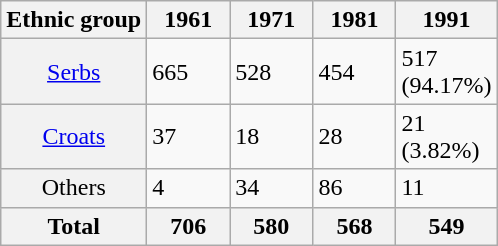<table class="wikitable">
<tr>
<th>Ethnic group</th>
<th style="width: 3em;">1961</th>
<th style="width: 3em;">1971</th>
<th style="width: 3em;">1981</th>
<th style="width: 3em;">1991</th>
</tr>
<tr>
<th style="font-weight: normal;"><a href='#'>Serbs</a></th>
<td>665</td>
<td>528</td>
<td>454</td>
<td>517 (94.17%)</td>
</tr>
<tr>
<th style="font-weight: normal;"><a href='#'>Croats</a></th>
<td>37</td>
<td>18</td>
<td>28</td>
<td>21 (3.82%)</td>
</tr>
<tr>
<th style="font-weight: normal;">Others</th>
<td>4</td>
<td>34</td>
<td>86</td>
<td>11</td>
</tr>
<tr>
<th>Total</th>
<th>706</th>
<th>580</th>
<th>568</th>
<th>549</th>
</tr>
</table>
